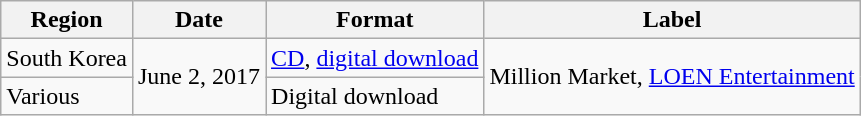<table class="wikitable">
<tr>
<th>Region</th>
<th>Date</th>
<th>Format</th>
<th>Label</th>
</tr>
<tr>
<td>South Korea</td>
<td rowspan="2">June 2, 2017</td>
<td><a href='#'>CD</a>, <a href='#'>digital download</a></td>
<td rowspan="2">Million Market, <a href='#'>LOEN Entertainment</a></td>
</tr>
<tr>
<td>Various</td>
<td>Digital download</td>
</tr>
</table>
